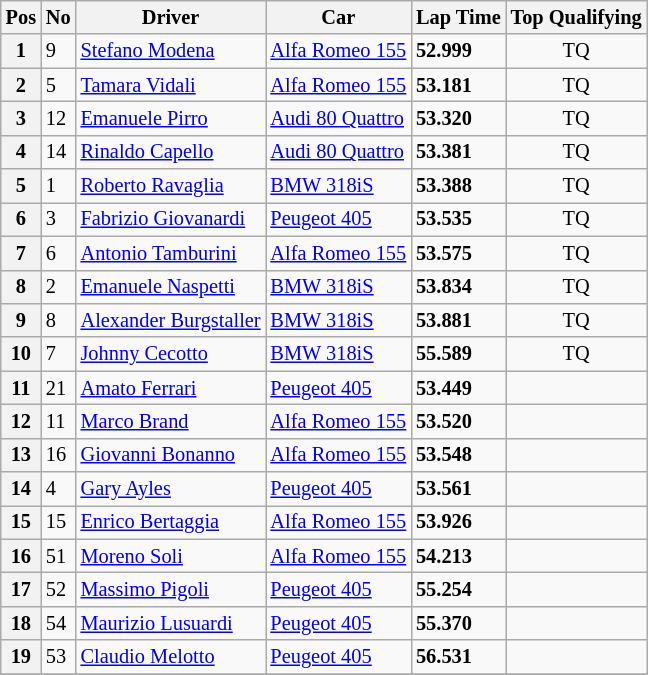<table class="wikitable" style="font-size: 85%;">
<tr>
<th>Pos</th>
<th>No</th>
<th>Driver</th>
<th>Car</th>
<th>Lap Time</th>
<th>Top Qualifying</th>
</tr>
<tr>
<th>1</th>
<td>9</td>
<td> <a href='#'>Stefano Modena</a></td>
<td><a href='#'>Alfa Romeo 155</a></td>
<td><strong>52.999</strong></td>
<td align=center>TQ</td>
</tr>
<tr>
<th>2</th>
<td>5</td>
<td> <a href='#'>Tamara Vidali</a></td>
<td><a href='#'>Alfa Romeo 155</a></td>
<td><strong>53.181</strong></td>
<td align=center>TQ</td>
</tr>
<tr>
<th>3</th>
<td>12</td>
<td> <a href='#'>Emanuele Pirro</a></td>
<td><a href='#'>Audi 80 Quattro</a></td>
<td><strong>53.320</strong></td>
<td align=center>TQ</td>
</tr>
<tr>
<th>4</th>
<td>14</td>
<td> <a href='#'>Rinaldo Capello</a></td>
<td><a href='#'>Audi 80 Quattro</a></td>
<td><strong>53.381</strong></td>
<td align=center>TQ</td>
</tr>
<tr>
<th>5</th>
<td>1</td>
<td> <a href='#'>Roberto Ravaglia</a></td>
<td><a href='#'>BMW 318iS</a></td>
<td><strong>53.388</strong></td>
<td align=center>TQ</td>
</tr>
<tr>
<th>6</th>
<td>3</td>
<td> <a href='#'>Fabrizio Giovanardi</a></td>
<td><a href='#'>Peugeot 405</a></td>
<td><strong>53.535</strong></td>
<td align=center>TQ</td>
</tr>
<tr>
<th>7</th>
<td>6</td>
<td> <a href='#'>Antonio Tamburini</a></td>
<td><a href='#'>Alfa Romeo 155</a></td>
<td><strong>53.575</strong></td>
<td align=center>TQ</td>
</tr>
<tr>
<th>8</th>
<td>2</td>
<td> <a href='#'>Emanuele Naspetti</a></td>
<td><a href='#'>BMW 318iS</a></td>
<td><strong>53.834</strong></td>
<td align=center>TQ</td>
</tr>
<tr>
<th>9</th>
<td>8</td>
<td> <a href='#'> Alexander Burgstaller</a></td>
<td><a href='#'>BMW 318iS</a></td>
<td><strong>53.881</strong></td>
<td align=center>TQ</td>
</tr>
<tr>
<th>10</th>
<td>7</td>
<td> <a href='#'>Johnny Cecotto</a></td>
<td><a href='#'>BMW 318iS</a></td>
<td><strong>55.589</strong></td>
<td align=center>TQ</td>
</tr>
<tr>
<th>11</th>
<td>21</td>
<td> <a href='#'>Amato Ferrari</a></td>
<td><a href='#'>Peugeot 405</a></td>
<td><strong>53.449</strong></td>
<td></td>
</tr>
<tr>
<th>12</th>
<td>11</td>
<td> <a href='#'>Marco Brand</a></td>
<td><a href='#'>Alfa Romeo 155</a></td>
<td><strong>53.520</strong></td>
<td></td>
</tr>
<tr>
<th>13</th>
<td>16</td>
<td> <a href='#'>Giovanni Bonanno</a></td>
<td><a href='#'>Alfa Romeo 155</a></td>
<td><strong>53.548</strong></td>
<td></td>
</tr>
<tr>
<th>14</th>
<td>4</td>
<td> <a href='#'>Gary Ayles</a></td>
<td><a href='#'>Peugeot 405</a></td>
<td><strong>53.561</strong></td>
<td></td>
</tr>
<tr>
<th>15</th>
<td>15</td>
<td> <a href='#'>Enrico Bertaggia</a></td>
<td><a href='#'>Alfa Romeo 155</a></td>
<td><strong>53.926</strong></td>
<td></td>
</tr>
<tr>
<th>16</th>
<td>51</td>
<td> <a href='#'>Moreno Soli</a></td>
<td><a href='#'>Alfa Romeo 155</a></td>
<td><strong>54.213</strong></td>
<td></td>
</tr>
<tr>
<th>17</th>
<td>52</td>
<td> <a href='#'>Massimo Pigoli</a></td>
<td><a href='#'>Peugeot 405</a></td>
<td><strong>55.254</strong></td>
<td></td>
</tr>
<tr>
<th>18</th>
<td>54</td>
<td> <a href='#'>Maurizio Lusuardi</a></td>
<td><a href='#'>Peugeot 405</a></td>
<td><strong>55.370</strong></td>
<td></td>
</tr>
<tr>
<th>19</th>
<td>53</td>
<td> <a href='#'>Claudio Melotto</a></td>
<td><a href='#'>Peugeot 405</a></td>
<td><strong>56.531</strong></td>
<td></td>
</tr>
<tr>
</tr>
</table>
